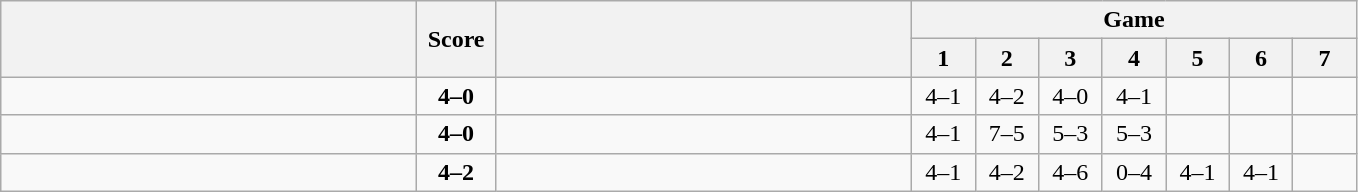<table class="wikitable" style="text-align: center;">
<tr>
<th rowspan=2 align="right" width="270"></th>
<th rowspan=2 width="45">Score</th>
<th rowspan=2 align="left" width="270"></th>
<th colspan=7>Game</th>
</tr>
<tr>
<th width="35">1</th>
<th width="35">2</th>
<th width="35">3</th>
<th width="35">4</th>
<th width="35">5</th>
<th width="35">6</th>
<th width="35">7</th>
</tr>
<tr>
<td align=left><strong></strong></td>
<td align=center><strong>4–0</strong></td>
<td align=left></td>
<td>4–1</td>
<td>4–2</td>
<td>4–0</td>
<td>4–1</td>
<td></td>
<td></td>
<td></td>
</tr>
<tr>
<td align=left><strong></strong></td>
<td align=center><strong>4–0</strong></td>
<td align=left></td>
<td>4–1</td>
<td>7–5</td>
<td>5–3</td>
<td>5–3</td>
<td></td>
<td></td>
<td></td>
</tr>
<tr>
<td align=left><strong></strong></td>
<td align=center><strong>4–2</strong></td>
<td align=left></td>
<td>4–1</td>
<td>4–2</td>
<td>4–6</td>
<td>0–4</td>
<td>4–1</td>
<td>4–1</td>
<td></td>
</tr>
</table>
